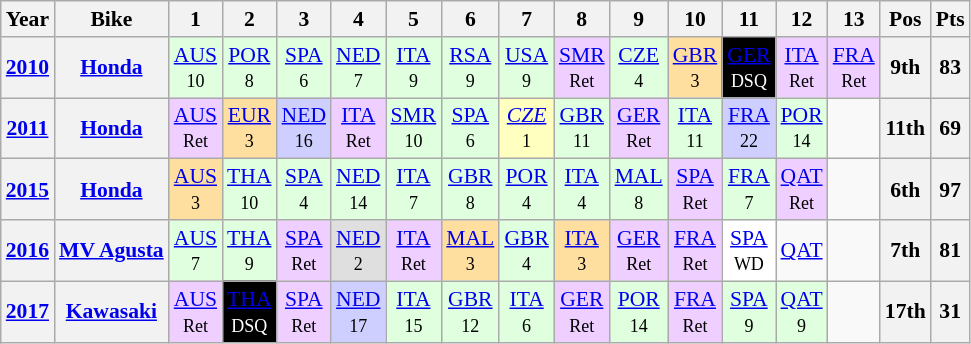<table class="wikitable" style="text-align:center; font-size:90%">
<tr>
<th>Year</th>
<th>Bike</th>
<th>1</th>
<th>2</th>
<th>3</th>
<th>4</th>
<th>5</th>
<th>6</th>
<th>7</th>
<th>8</th>
<th>9</th>
<th>10</th>
<th>11</th>
<th>12</th>
<th>13</th>
<th>Pos</th>
<th>Pts</th>
</tr>
<tr>
<th><a href='#'>2010</a></th>
<th><a href='#'>Honda</a></th>
<td style="background:#DFFFDF;"><a href='#'>AUS</a><br><small>10</small></td>
<td style="background:#DFFFDF;"><a href='#'>POR</a><br><small>8</small></td>
<td style="background:#DFFFDF;"><a href='#'>SPA</a><br><small>6</small></td>
<td style="background:#DFFFDF;"><a href='#'>NED</a><br><small>7</small></td>
<td style="background:#DFFFDF;"><a href='#'>ITA</a><br><small>9</small></td>
<td style="background:#DFFFDF;"><a href='#'>RSA</a><br><small>9</small></td>
<td style="background:#DFFFDF;"><a href='#'>USA</a><br><small>9</small></td>
<td style="background:#EFCFFF;"><a href='#'>SMR</a><br><small>Ret</small></td>
<td style="background:#DFFFDF;"><a href='#'>CZE</a><br><small>4</small></td>
<td style="background:#FFDF9F;"><a href='#'>GBR</a><br><small>3</small></td>
<td style="background:black; color:white;"><a href='#'><span>GER</span></a><br><small>DSQ</small></td>
<td style="background:#EFCFFF;"><a href='#'>ITA</a><br><small>Ret</small></td>
<td style="background:#EFCFFF;"><a href='#'>FRA</a><br><small>Ret</small></td>
<th>9th</th>
<th>83</th>
</tr>
<tr>
<th><a href='#'>2011</a></th>
<th><a href='#'>Honda</a></th>
<td style="background:#efcfff;"><a href='#'>AUS</a><br><small>Ret</small></td>
<td style="background:#ffdf9f;"><a href='#'>EUR</a><br><small>3</small></td>
<td style="background:#cfcfff;"><a href='#'>NED</a><br><small>16</small></td>
<td style="background:#efcfff;"><a href='#'>ITA</a><br><small>Ret</small></td>
<td style="background:#dfffdf;"><a href='#'>SMR</a><br><small>10</small></td>
<td style="background:#dfffdf;"><a href='#'>SPA</a><br><small>6</small></td>
<td style="background:#ffffbf;"><em><a href='#'>CZE</a></em><br><small>1</small></td>
<td style="background:#dfffdf;"><a href='#'>GBR</a><br><small>11</small></td>
<td style="background:#efcfff;"><a href='#'>GER</a><br><small>Ret</small></td>
<td style="background:#dfffdf;"><a href='#'>ITA</a><br><small>11</small></td>
<td style="background:#cfcfff;"><a href='#'>FRA</a><br><small>22</small></td>
<td style="background:#dfffdf;"><a href='#'>POR</a><br><small>14</small></td>
<td></td>
<th>11th</th>
<th>69</th>
</tr>
<tr>
<th><a href='#'>2015</a></th>
<th><a href='#'>Honda</a></th>
<td style="background:#ffdf9f;"><a href='#'>AUS</a><br><small>3</small></td>
<td style="background:#dfffdf;"><a href='#'>THA</a><br><small>10</small></td>
<td style="background:#dfffdf;"><a href='#'>SPA</a><br><small>4</small></td>
<td style="background:#dfffdf;"><a href='#'>NED</a><br><small>14</small></td>
<td style="background:#dfffdf;"><a href='#'>ITA</a><br><small>7</small></td>
<td style="background:#dfffdf;"><a href='#'>GBR</a><br><small>8</small></td>
<td style="background:#dfffdf;"><a href='#'>POR</a><br><small>4</small></td>
<td style="background:#dfffdf;"><a href='#'>ITA</a><br><small>4</small></td>
<td style="background:#dfffdf;"><a href='#'>MAL</a><br><small>8</small></td>
<td style="background:#efcfff;"><a href='#'>SPA</a><br><small>Ret</small></td>
<td style="background:#dfffdf;"><a href='#'>FRA</a><br><small>7</small></td>
<td style="background:#efcfff;"><a href='#'>QAT</a><br><small>Ret</small></td>
<td></td>
<th>6th</th>
<th>97</th>
</tr>
<tr>
<th><a href='#'>2016</a></th>
<th><a href='#'>MV Agusta</a></th>
<td style="background:#dfffdf;"><a href='#'>AUS</a><br><small>7</small></td>
<td style="background:#dfffdf;"><a href='#'>THA</a><br><small>9</small></td>
<td style="background:#efcfff;"><a href='#'>SPA</a><br><small>Ret</small></td>
<td style="background:#DFDFDF;"><a href='#'>NED</a><br><small>2</small></td>
<td style="background:#efcfff;"><a href='#'>ITA</a><br><small>Ret</small></td>
<td style="background:#ffdf9f;"><a href='#'>MAL</a><br><small>3</small></td>
<td style="background:#dfffdf;"><a href='#'>GBR</a><br><small>4</small></td>
<td style="background:#ffdf9f;"><a href='#'>ITA</a><br><small>3</small></td>
<td style="background:#efcfff;"><a href='#'>GER</a><br><small>Ret</small></td>
<td style="background:#efcfff;"><a href='#'>FRA</a><br><small>Ret</small></td>
<td style="background:#ffffff;"><a href='#'>SPA</a><br><small>WD</small></td>
<td><a href='#'>QAT</a></td>
<td></td>
<th>7th</th>
<th>81</th>
</tr>
<tr>
<th><a href='#'>2017</a></th>
<th><a href='#'>Kawasaki</a></th>
<td style="background:#efcfff;"><a href='#'>AUS</a><br><small>Ret</small></td>
<td style="background:black; color:white;"><a href='#'><span>THA</span></a><br><small>DSQ</small></td>
<td style="background:#efcfff;"><a href='#'>SPA</a><br><small>Ret</small></td>
<td style="background:#cfcfff;"><a href='#'>NED</a><br><small>17</small></td>
<td style="background:#dfffdf;"><a href='#'>ITA</a><br><small>15</small></td>
<td style="background:#dfffdf;"><a href='#'>GBR</a><br><small>12</small></td>
<td style="background:#dfffdf;"><a href='#'>ITA</a><br><small>6</small></td>
<td style="background:#efcfff;"><a href='#'>GER</a><br><small>Ret</small></td>
<td style="background:#dfffdf;"><a href='#'>POR</a><br><small>14</small></td>
<td style="background:#efcfff;"><a href='#'>FRA</a><br><small>Ret</small></td>
<td style="background:#dfffdf;"><a href='#'>SPA</a><br><small>9</small></td>
<td style="background:#dfffdf;"><a href='#'>QAT</a><br><small>9</small></td>
<td></td>
<th>17th</th>
<th>31</th>
</tr>
</table>
